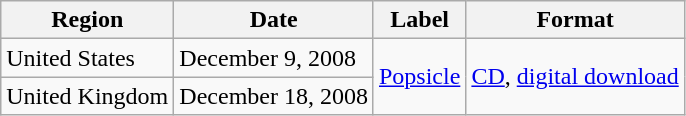<table class="wikitable">
<tr>
<th>Region</th>
<th>Date</th>
<th>Label</th>
<th>Format</th>
</tr>
<tr>
<td>United States</td>
<td>December 9, 2008</td>
<td rowspan="2"><a href='#'>Popsicle</a></td>
<td rowspan="2"><a href='#'>CD</a>, <a href='#'>digital download</a></td>
</tr>
<tr>
<td>United Kingdom</td>
<td>December 18, 2008</td>
</tr>
</table>
